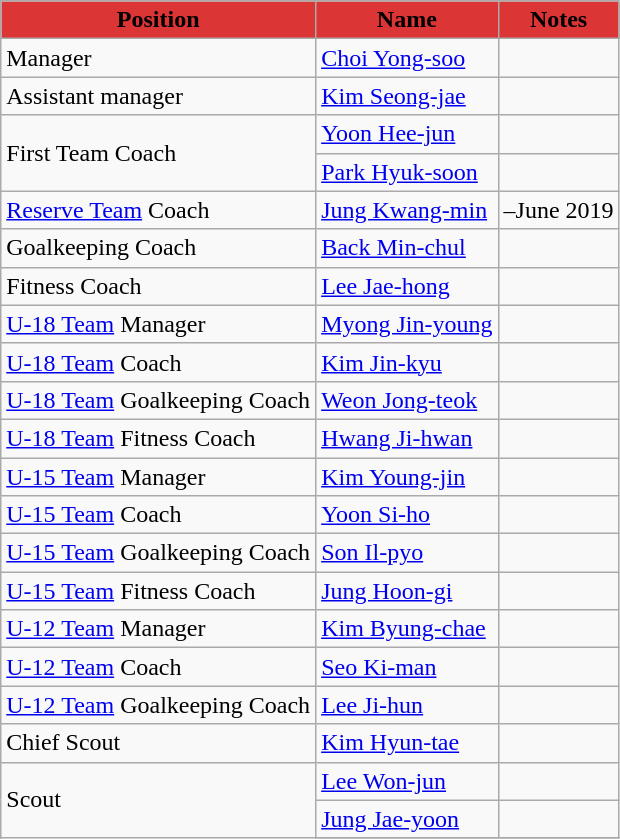<table class="wikitable">
<tr>
<th style="color:#000000; background:#DC3535;">Position</th>
<th style="color:#000000; background:#DC3535;">Name</th>
<th style="color:#000000; background:#DC3535;">Notes</th>
</tr>
<tr>
<td>Manager</td>
<td> <a href='#'>Choi Yong-soo</a></td>
<td></td>
</tr>
<tr>
<td>Assistant manager</td>
<td> <a href='#'>Kim Seong-jae</a></td>
<td></td>
</tr>
<tr>
<td rowspan="2">First Team Coach</td>
<td> <a href='#'>Yoon Hee-jun</a></td>
<td></td>
</tr>
<tr>
<td> <a href='#'>Park Hyuk-soon</a></td>
<td></td>
</tr>
<tr>
<td><a href='#'>Reserve Team</a> Coach</td>
<td> <a href='#'>Jung Kwang-min</a></td>
<td>–June 2019</td>
</tr>
<tr>
<td>Goalkeeping Coach</td>
<td> <a href='#'>Back Min-chul</a></td>
<td></td>
</tr>
<tr>
<td>Fitness Coach</td>
<td> <a href='#'>Lee Jae-hong</a></td>
<td></td>
</tr>
<tr>
<td><a href='#'>U-18 Team</a> Manager</td>
<td> <a href='#'>Myong Jin-young</a></td>
<td></td>
</tr>
<tr>
<td><a href='#'>U-18 Team</a> Coach</td>
<td> <a href='#'>Kim Jin-kyu</a></td>
<td></td>
</tr>
<tr>
<td><a href='#'>U-18 Team</a> Goalkeeping Coach</td>
<td> <a href='#'>Weon Jong-teok</a></td>
<td></td>
</tr>
<tr>
<td><a href='#'>U-18 Team</a> Fitness Coach</td>
<td> <a href='#'>Hwang Ji-hwan</a></td>
<td></td>
</tr>
<tr>
<td><a href='#'>U-15 Team</a> Manager</td>
<td> <a href='#'>Kim Young-jin</a></td>
<td></td>
</tr>
<tr>
<td><a href='#'>U-15 Team</a> Coach</td>
<td> <a href='#'>Yoon Si-ho</a></td>
<td></td>
</tr>
<tr>
<td><a href='#'>U-15 Team</a> Goalkeeping Coach</td>
<td> <a href='#'>Son Il-pyo</a></td>
<td></td>
</tr>
<tr>
<td><a href='#'>U-15 Team</a> Fitness Coach</td>
<td> <a href='#'>Jung Hoon-gi</a></td>
<td></td>
</tr>
<tr>
<td><a href='#'>U-12 Team</a> Manager</td>
<td> <a href='#'>Kim Byung-chae</a></td>
<td></td>
</tr>
<tr>
<td><a href='#'>U-12 Team</a> Coach</td>
<td> <a href='#'>Seo Ki-man</a></td>
<td></td>
</tr>
<tr>
<td><a href='#'>U-12 Team</a> Goalkeeping Coach</td>
<td> <a href='#'>Lee Ji-hun</a></td>
<td></td>
</tr>
<tr>
<td>Chief Scout</td>
<td> <a href='#'>Kim Hyun-tae</a></td>
<td></td>
</tr>
<tr>
<td rowspan="3">Scout</td>
<td> <a href='#'>Lee Won-jun</a></td>
<td></td>
</tr>
<tr>
<td> <a href='#'>Jung Jae-yoon</a></td>
<td></td>
</tr>
<tr>
</tr>
</table>
